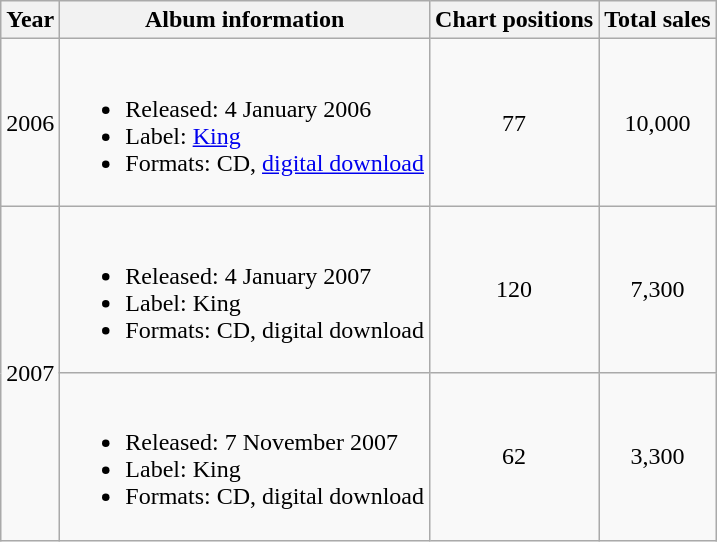<table class="wikitable">
<tr>
<th>Year</th>
<th>Album information</th>
<th>Chart positions<br></th>
<th colspan="1">Total sales<br></th>
</tr>
<tr>
<td align="center">2006</td>
<td><br><ul><li>Released: 4 January 2006</li><li>Label: <a href='#'>King</a></li><li>Formats: CD, <a href='#'>digital download</a></li></ul></td>
<td align="center">77</td>
<td align="center">10,000</td>
</tr>
<tr>
<td align="center" rowspan="2">2007</td>
<td><br><ul><li>Released: 4 January 2007</li><li>Label: King</li><li>Formats: CD, digital download</li></ul></td>
<td align="center">120</td>
<td align="center">7,300</td>
</tr>
<tr>
<td><br><ul><li>Released: 7 November 2007</li><li>Label: King</li><li>Formats: CD, digital download</li></ul></td>
<td align="center">62</td>
<td align="center">3,300</td>
</tr>
</table>
